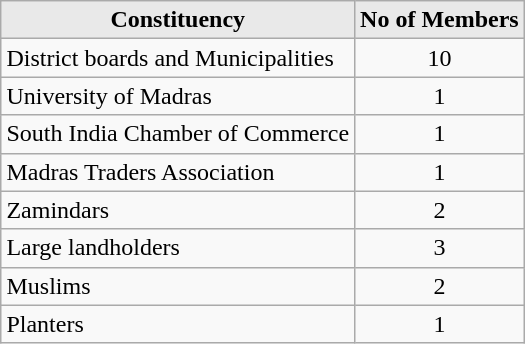<table class="wikitable" style="float:right; margin-left:1em">
<tr>
<th style="background-color:#E9E9E9" align=center valign=top>Constituency</th>
<th style="background-color:#E9E9E9" align=center>No of Members</th>
</tr>
<tr>
<td align=left>District boards and Municipalities</td>
<td align=center>10</td>
</tr>
<tr>
<td align=left>University of Madras</td>
<td align=center>1</td>
</tr>
<tr>
<td align=left>South India Chamber of Commerce</td>
<td align=center>1</td>
</tr>
<tr>
<td align=left>Madras Traders Association</td>
<td align=center>1</td>
</tr>
<tr>
<td align=left>Zamindars</td>
<td align=center>2</td>
</tr>
<tr>
<td align=left>Large landholders</td>
<td align=center>3</td>
</tr>
<tr>
<td align=left>Muslims</td>
<td align=center>2</td>
</tr>
<tr>
<td align=left>Planters</td>
<td align=center>1</td>
</tr>
</table>
